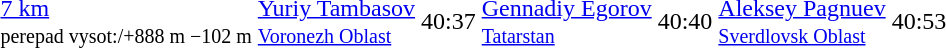<table>
<tr>
<td><a href='#'>7 km</a><br><small>perepad vysot:/+888 m −102 m</small></td>
<td><a href='#'>Yuriy Tambasov</a><br><small><a href='#'>Voronezh Oblast</a></small></td>
<td>40:37</td>
<td><a href='#'>Gennadiy Egorov</a><br><small><a href='#'>Tatarstan</a></small></td>
<td>40:40</td>
<td><a href='#'>Aleksey Pagnuev</a><br><small><a href='#'>Sverdlovsk Oblast</a></small></td>
<td>40:53</td>
</tr>
</table>
